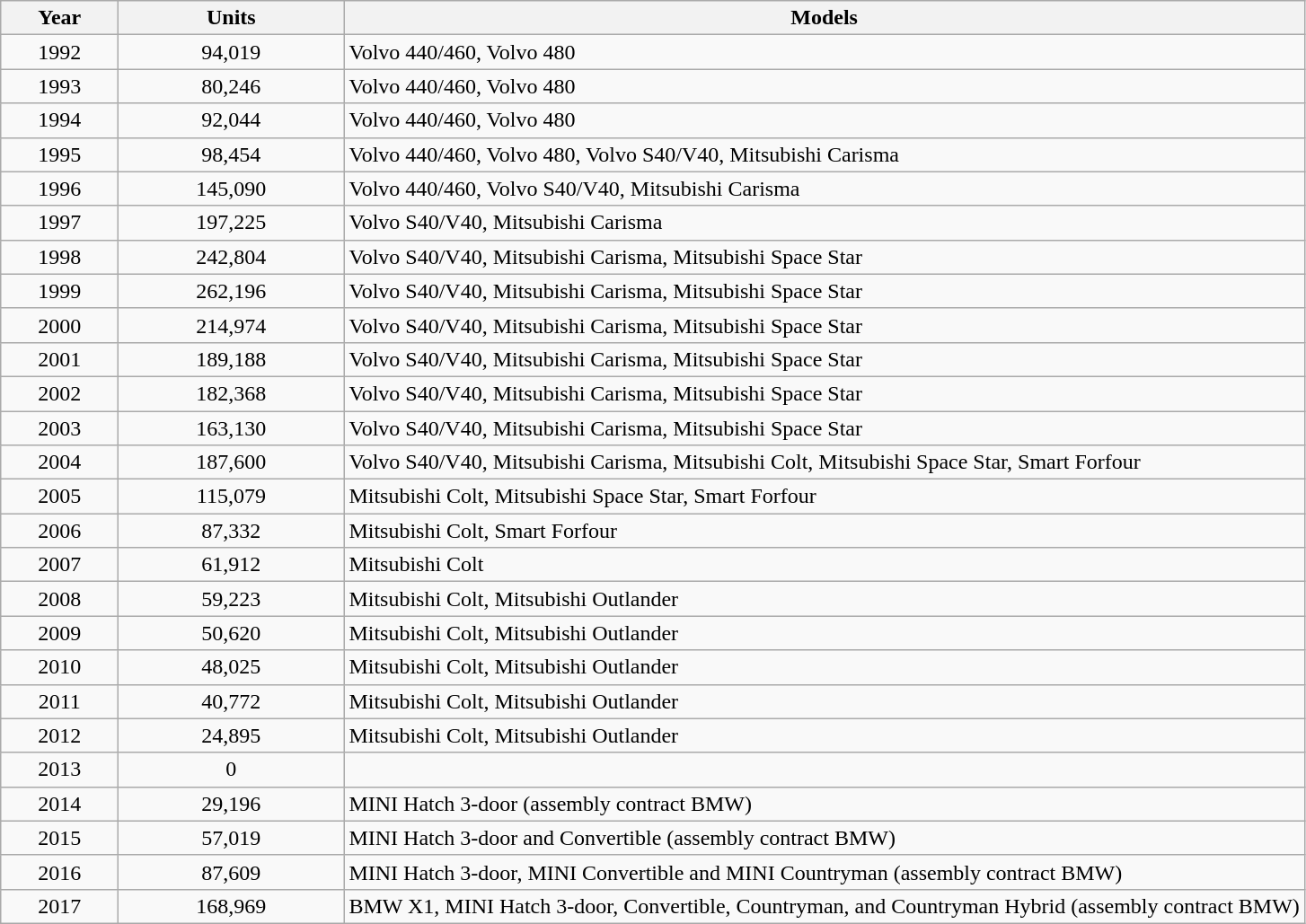<table class="wikitable">
<tr>
<th style="width:5em">Year</th>
<th style="width:10em">Units</th>
<th>Models</th>
</tr>
<tr>
<td align="center">1992</td>
<td align="center">94,019</td>
<td>Volvo 440/460, Volvo 480</td>
</tr>
<tr>
<td align="center">1993</td>
<td align="center">80,246</td>
<td>Volvo 440/460, Volvo 480</td>
</tr>
<tr>
<td align="center">1994</td>
<td align="center">92,044</td>
<td>Volvo 440/460, Volvo 480</td>
</tr>
<tr>
<td align="center">1995</td>
<td align="center">98,454</td>
<td>Volvo 440/460, Volvo 480, Volvo S40/V40, Mitsubishi Carisma</td>
</tr>
<tr>
<td align="center">1996</td>
<td align="center">145,090</td>
<td>Volvo 440/460, Volvo S40/V40, Mitsubishi Carisma</td>
</tr>
<tr>
<td align="center">1997</td>
<td align="center">197,225</td>
<td>Volvo S40/V40, Mitsubishi Carisma</td>
</tr>
<tr>
<td align="center">1998</td>
<td align="center">242,804</td>
<td>Volvo S40/V40, Mitsubishi Carisma, Mitsubishi Space Star</td>
</tr>
<tr>
<td align="center">1999</td>
<td align="center">262,196</td>
<td>Volvo S40/V40, Mitsubishi Carisma, Mitsubishi Space Star</td>
</tr>
<tr>
<td align="center">2000</td>
<td align="center">214,974</td>
<td>Volvo S40/V40, Mitsubishi Carisma, Mitsubishi Space Star</td>
</tr>
<tr>
<td align="center">2001</td>
<td align="center">189,188</td>
<td>Volvo S40/V40, Mitsubishi Carisma, Mitsubishi Space Star</td>
</tr>
<tr>
<td align="center">2002</td>
<td align="center">182,368</td>
<td>Volvo S40/V40, Mitsubishi Carisma, Mitsubishi Space Star</td>
</tr>
<tr>
<td align="center">2003</td>
<td align="center">163,130</td>
<td>Volvo S40/V40, Mitsubishi Carisma, Mitsubishi Space Star</td>
</tr>
<tr>
<td align="center">2004</td>
<td align="center">187,600</td>
<td>Volvo S40/V40, Mitsubishi Carisma, Mitsubishi Colt, Mitsubishi Space Star, Smart Forfour</td>
</tr>
<tr>
<td align="center">2005</td>
<td align="center">115,079</td>
<td>Mitsubishi Colt, Mitsubishi Space Star, Smart Forfour</td>
</tr>
<tr>
<td align="center">2006</td>
<td align="center">87,332</td>
<td>Mitsubishi Colt, Smart Forfour</td>
</tr>
<tr>
<td align="center">2007</td>
<td align="center">61,912</td>
<td>Mitsubishi Colt</td>
</tr>
<tr>
<td align="center">2008</td>
<td align="center">59,223</td>
<td>Mitsubishi Colt, Mitsubishi Outlander</td>
</tr>
<tr>
<td align="center">2009</td>
<td align="center">50,620</td>
<td>Mitsubishi Colt, Mitsubishi Outlander</td>
</tr>
<tr>
<td align="center">2010</td>
<td align="center">48,025</td>
<td>Mitsubishi Colt, Mitsubishi Outlander</td>
</tr>
<tr>
<td align="center">2011</td>
<td align="center">40,772</td>
<td>Mitsubishi Colt, Mitsubishi Outlander</td>
</tr>
<tr>
<td align="center">2012</td>
<td align="center">24,895</td>
<td>Mitsubishi Colt, Mitsubishi Outlander</td>
</tr>
<tr>
<td align="center">2013</td>
<td align="center">0</td>
<td></td>
</tr>
<tr>
<td align="center">2014</td>
<td align="center">29,196</td>
<td>MINI Hatch 3-door (assembly contract BMW)</td>
</tr>
<tr>
<td align="center">2015</td>
<td align="center">57,019 </td>
<td>MINI Hatch 3-door and Convertible (assembly contract BMW)</td>
</tr>
<tr>
<td align="center">2016</td>
<td align="center">87,609  </td>
<td>MINI Hatch 3-door, MINI Convertible and MINI Countryman (assembly contract BMW)</td>
</tr>
<tr>
<td align="center">2017</td>
<td align="center">168,969 </td>
<td>BMW X1, MINI Hatch 3-door, Convertible, Countryman, and Countryman Hybrid  (assembly contract BMW)</td>
</tr>
</table>
